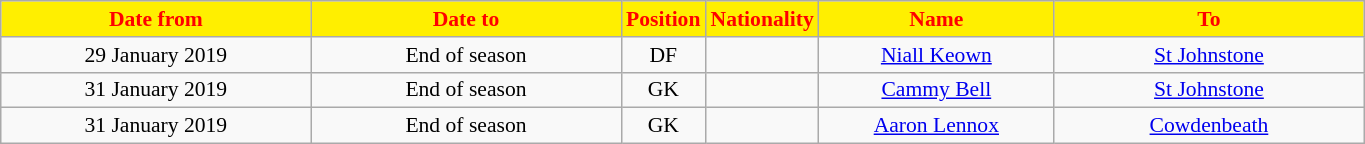<table class="wikitable"  style="text-align:center; font-size:90%; ">
<tr>
<th style="background:#FFEF00; color:red; width:200px;">Date from</th>
<th style="background:#FFEF00; color:red; width:200px;">Date to</th>
<th style="background:#FFEF00; color:red; width:45px;">Position</th>
<th style="background:#FFEF00; color:red; width:45px;">Nationality</th>
<th style="background:#FFEF00; color:red; width:150px;">Name</th>
<th style="background:#FFEF00; color:red; width:200px;">To</th>
</tr>
<tr>
<td>29 January 2019</td>
<td>End of season</td>
<td>DF</td>
<td></td>
<td><a href='#'>Niall Keown</a></td>
<td><a href='#'>St Johnstone</a></td>
</tr>
<tr>
<td>31 January 2019</td>
<td>End of season</td>
<td>GK</td>
<td></td>
<td><a href='#'>Cammy Bell</a></td>
<td><a href='#'>St Johnstone</a></td>
</tr>
<tr>
<td>31 January 2019</td>
<td>End of season</td>
<td>GK</td>
<td></td>
<td><a href='#'>Aaron Lennox</a></td>
<td><a href='#'>Cowdenbeath</a></td>
</tr>
</table>
